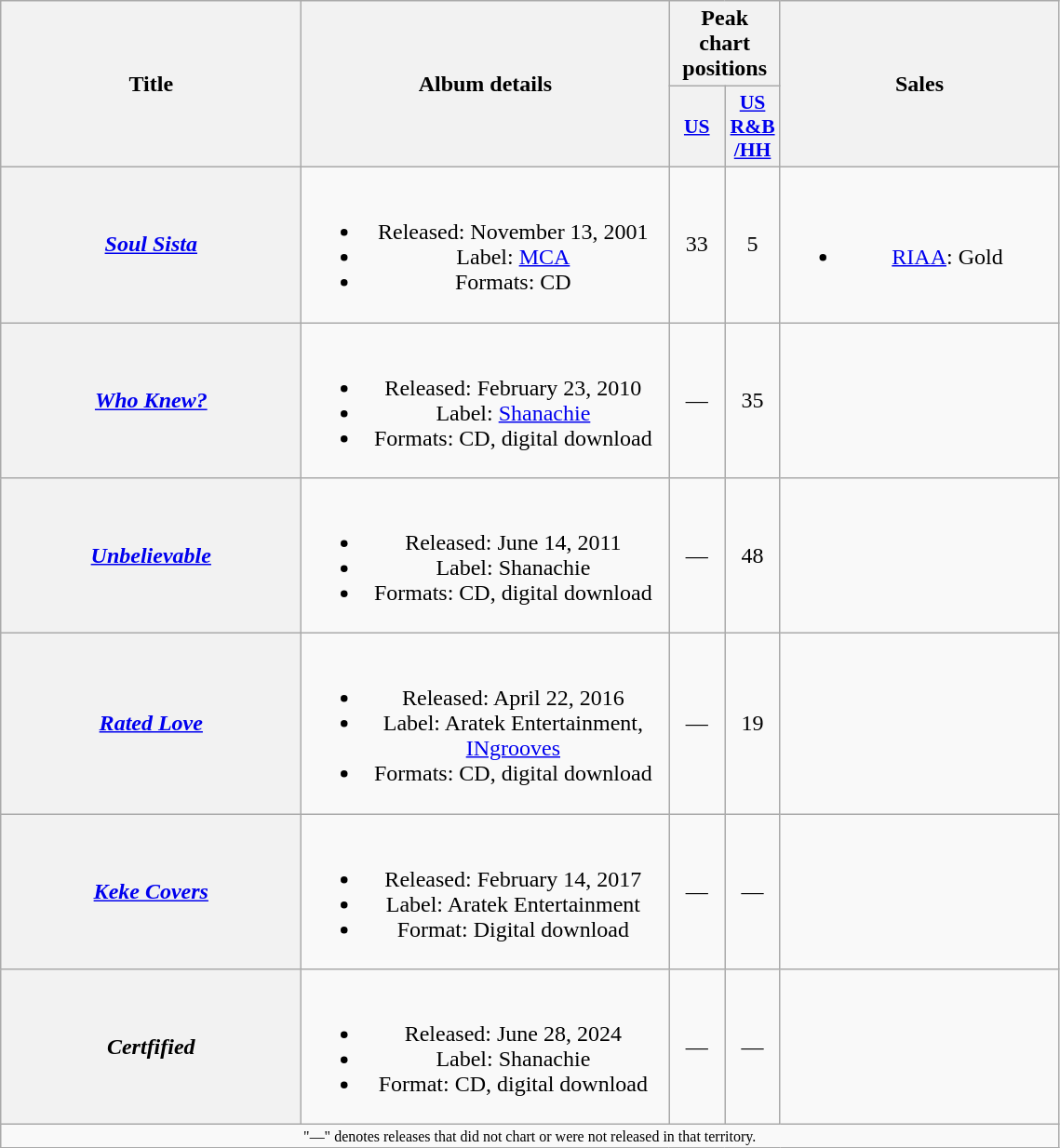<table class="wikitable plainrowheaders" style="text-align:center;">
<tr>
<th scope="col" rowspan="2" style="width:13em;">Title</th>
<th scope="col" rowspan="2" style="width:16em;">Album details</th>
<th scope="col" colspan="2">Peak chart positions</th>
<th scope="col" rowspan="2" style="width:12em;">Sales</th>
</tr>
<tr>
<th scope="col" style="width:2.3em;font-size:90%;"><a href='#'>US</a><br></th>
<th scope="col" style="width:2.3em;font-size:90%;"><a href='#'>US R&B<br>/HH</a><br></th>
</tr>
<tr>
<th scope="row"><em><a href='#'>Soul Sista</a></em></th>
<td><br><ul><li>Released: November 13, 2001</li><li>Label: <a href='#'>MCA</a></li><li>Formats: CD</li></ul></td>
<td>33</td>
<td>5</td>
<td><br><ul><li><a href='#'>RIAA</a>: Gold</li></ul></td>
</tr>
<tr>
<th scope="row"><em><a href='#'>Who Knew?</a></em></th>
<td><br><ul><li>Released: February 23, 2010</li><li>Label: <a href='#'>Shanachie</a></li><li>Formats: CD, digital download</li></ul></td>
<td>—</td>
<td>35</td>
<td></td>
</tr>
<tr>
<th scope="row"><em><a href='#'>Unbelievable</a></em></th>
<td><br><ul><li>Released: June 14, 2011</li><li>Label: Shanachie</li><li>Formats: CD, digital download</li></ul></td>
<td>—</td>
<td>48</td>
<td></td>
</tr>
<tr>
<th scope="row"><em><a href='#'>Rated Love</a></em></th>
<td><br><ul><li>Released: April 22, 2016</li><li>Label: Aratek Entertainment, <a href='#'>INgrooves</a></li><li>Formats: CD, digital download</li></ul></td>
<td>—</td>
<td>19</td>
<td></td>
</tr>
<tr>
<th scope="row"><em><a href='#'>Keke Covers</a></em></th>
<td><br><ul><li>Released: February 14, 2017</li><li>Label: Aratek Entertainment</li><li>Format: Digital download</li></ul></td>
<td>—</td>
<td>—</td>
<td></td>
</tr>
<tr>
<th scope="row"><em>Certfified</em></th>
<td><br><ul><li>Released: June 28, 2024</li><li>Label: Shanachie</li><li>Format: CD, digital download</li></ul></td>
<td>—</td>
<td>—</td>
<td></td>
</tr>
<tr>
<td colspan="5" style="text-align:center; font-size:8pt;">"—" denotes releases that did not chart or were not released in that territory.</td>
</tr>
</table>
